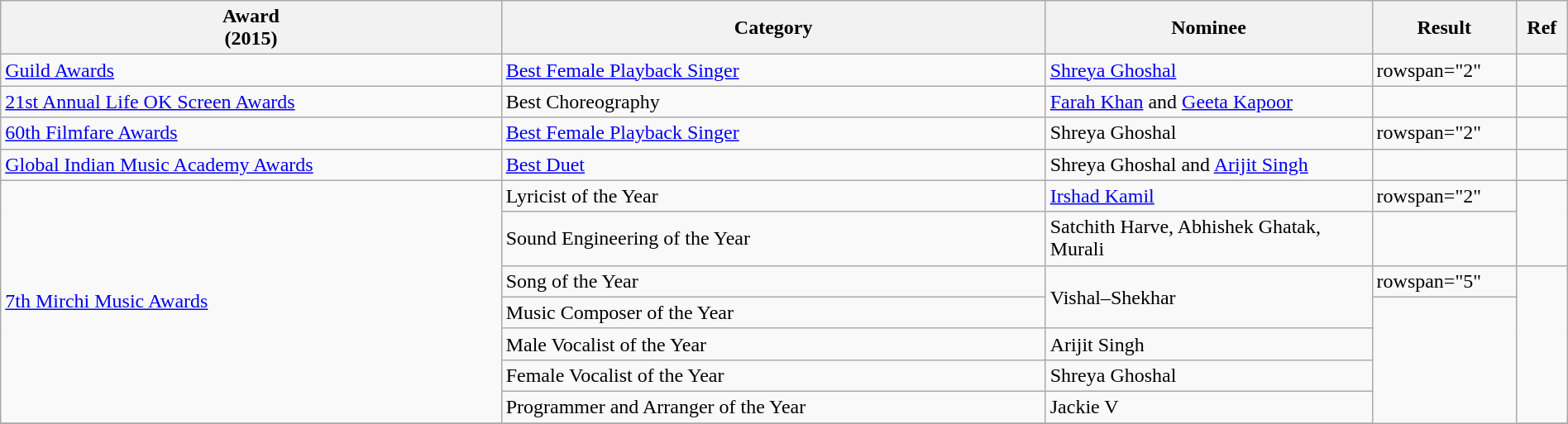<table class="wikitable plainrowheaders" width="100%" textcolor:#000;">
<tr>
<th width=23%>Award<br>(2015)</th>
<th width=25%>Category</th>
<th width=15%>Nominee</th>
<th width=5%>Result</th>
<th width=2%>Ref</th>
</tr>
<tr>
<td><a href='#'>Guild Awards</a></td>
<td><a href='#'>Best Female Playback Singer</a></td>
<td><a href='#'>Shreya Ghoshal</a></td>
<td>rowspan="2" </td>
<td></td>
</tr>
<tr>
<td><a href='#'>21st Annual Life OK Screen Awards</a></td>
<td>Best Choreography</td>
<td><a href='#'>Farah Khan</a> and <a href='#'>Geeta Kapoor</a></td>
<td></td>
</tr>
<tr>
<td><a href='#'>60th Filmfare Awards</a></td>
<td><a href='#'>Best Female Playback Singer</a></td>
<td>Shreya Ghoshal</td>
<td>rowspan="2" </td>
<td></td>
</tr>
<tr>
<td><a href='#'>Global Indian Music Academy Awards</a></td>
<td><a href='#'>Best Duet</a></td>
<td>Shreya Ghoshal and <a href='#'>Arijit Singh</a></td>
<td></td>
</tr>
<tr>
<td rowspan="7"><a href='#'>7th Mirchi Music Awards</a></td>
<td>Lyricist of the Year</td>
<td><a href='#'>Irshad Kamil</a></td>
<td>rowspan="2" </td>
<td rowspan="2"></td>
</tr>
<tr>
<td>Sound Engineering of the Year</td>
<td>Satchith Harve, Abhishek Ghatak, Murali</td>
</tr>
<tr>
<td>Song of the Year</td>
<td rowspan="2">Vishal–Shekhar</td>
<td>rowspan="5" </td>
<td rowspan="5"></td>
</tr>
<tr>
<td>Music Composer of the Year</td>
</tr>
<tr>
<td>Male Vocalist of the Year</td>
<td>Arijit Singh</td>
</tr>
<tr>
<td>Female Vocalist of the Year</td>
<td>Shreya Ghoshal</td>
</tr>
<tr>
<td>Programmer and Arranger of the Year</td>
<td>Jackie V</td>
</tr>
<tr>
</tr>
</table>
